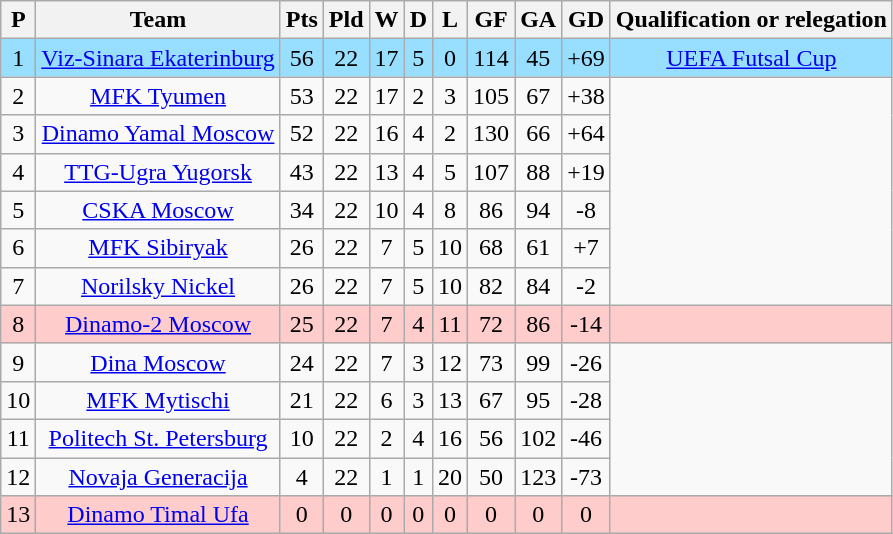<table class="wikitable sortable" style="text-align: center;">
<tr>
<th align="center">P</th>
<th align="center">Team</th>
<th align="center">Pts</th>
<th align="center">Pld</th>
<th align="center">W</th>
<th align="center">D</th>
<th align="center">L</th>
<th align="center">GF</th>
<th align="center">GA</th>
<th align="center">GD</th>
<th align="center">Qualification or relegation</th>
</tr>
<tr ! style="background:#97DEFF;">
<td>1</td>
<td><a href='#'>Viz-Sinara Ekaterinburg</a></td>
<td>56</td>
<td>22</td>
<td>17</td>
<td>5</td>
<td>0</td>
<td>114</td>
<td>45</td>
<td>+69</td>
<td><a href='#'>UEFA Futsal Cup</a></td>
</tr>
<tr>
<td>2</td>
<td><a href='#'>MFK Tyumen</a></td>
<td>53</td>
<td>22</td>
<td>17</td>
<td>2</td>
<td>3</td>
<td>105</td>
<td>67</td>
<td>+38</td>
</tr>
<tr>
<td>3</td>
<td><a href='#'>Dinamo Yamal Moscow</a></td>
<td>52</td>
<td>22</td>
<td>16</td>
<td>4</td>
<td>2</td>
<td>130</td>
<td>66</td>
<td>+64</td>
</tr>
<tr>
<td>4</td>
<td><a href='#'>TTG-Ugra Yugorsk</a></td>
<td>43</td>
<td>22</td>
<td>13</td>
<td>4</td>
<td>5</td>
<td>107</td>
<td>88</td>
<td>+19</td>
</tr>
<tr>
<td>5</td>
<td><a href='#'>CSKA Moscow</a></td>
<td>34</td>
<td>22</td>
<td>10</td>
<td>4</td>
<td>8</td>
<td>86</td>
<td>94</td>
<td>-8</td>
</tr>
<tr>
<td>6</td>
<td><a href='#'>MFK Sibiryak</a></td>
<td>26</td>
<td>22</td>
<td>7</td>
<td>5</td>
<td>10</td>
<td>68</td>
<td>61</td>
<td>+7</td>
</tr>
<tr>
<td>7</td>
<td><a href='#'>Norilsky Nickel</a></td>
<td>26</td>
<td>22</td>
<td>7</td>
<td>5</td>
<td>10</td>
<td>82</td>
<td>84</td>
<td>-2</td>
</tr>
<tr ! style="background:#FFCCCC;">
<td>8</td>
<td><a href='#'>Dinamo-2 Moscow</a></td>
<td>25</td>
<td>22</td>
<td>7</td>
<td>4</td>
<td>11</td>
<td>72</td>
<td>86</td>
<td>-14</td>
<td></td>
</tr>
<tr>
<td>9</td>
<td><a href='#'>Dina Moscow</a></td>
<td>24</td>
<td>22</td>
<td>7</td>
<td>3</td>
<td>12</td>
<td>73</td>
<td>99</td>
<td>-26</td>
</tr>
<tr>
<td>10</td>
<td><a href='#'>MFK Mytischi</a></td>
<td>21</td>
<td>22</td>
<td>6</td>
<td>3</td>
<td>13</td>
<td>67</td>
<td>95</td>
<td>-28</td>
</tr>
<tr>
<td>11</td>
<td><a href='#'>Politech St. Petersburg</a></td>
<td>10</td>
<td>22</td>
<td>2</td>
<td>4</td>
<td>16</td>
<td>56</td>
<td>102</td>
<td>-46</td>
</tr>
<tr>
<td>12</td>
<td><a href='#'>Novaja Generacija</a></td>
<td>4</td>
<td>22</td>
<td>1</td>
<td>1</td>
<td>20</td>
<td>50</td>
<td>123</td>
<td>-73</td>
</tr>
<tr ! style="background:#FFCCCC;">
<td>13</td>
<td><a href='#'>Dinamo Timal Ufa</a></td>
<td>0</td>
<td>0</td>
<td>0</td>
<td>0</td>
<td>0</td>
<td>0</td>
<td>0</td>
<td>0</td>
<td></td>
</tr>
</table>
